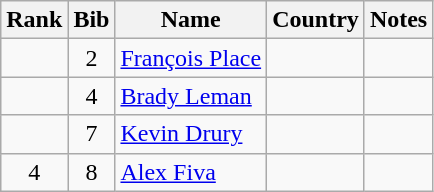<table class="wikitable" style="text-align:center;">
<tr>
<th>Rank</th>
<th>Bib</th>
<th>Name</th>
<th>Country</th>
<th>Notes</th>
</tr>
<tr>
<td></td>
<td>2</td>
<td align=left><a href='#'>François Place</a></td>
<td align=left></td>
<td></td>
</tr>
<tr>
<td></td>
<td>4</td>
<td align=left><a href='#'>Brady Leman</a></td>
<td align=left></td>
<td></td>
</tr>
<tr>
<td></td>
<td>7</td>
<td align=left><a href='#'>Kevin Drury</a></td>
<td align=left></td>
<td></td>
</tr>
<tr>
<td>4</td>
<td>8</td>
<td align=left><a href='#'>Alex Fiva</a></td>
<td align=left></td>
<td></td>
</tr>
</table>
